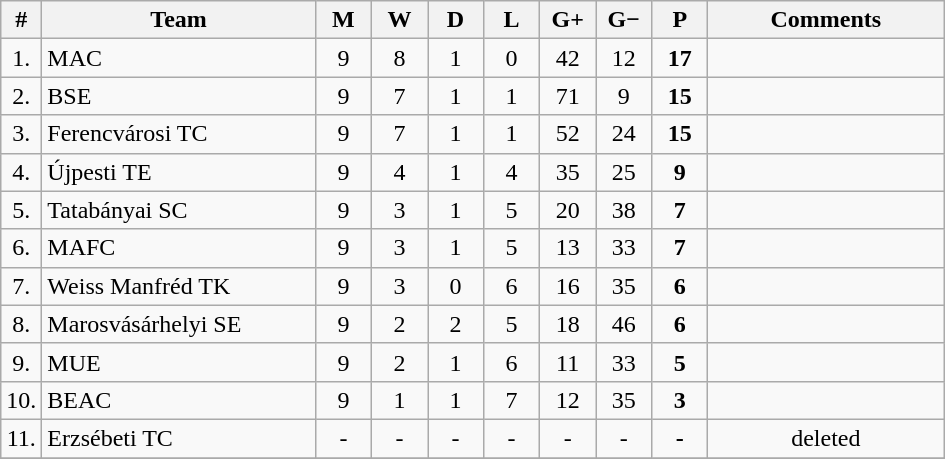<table class="wikitable" style="text-align: center;">
<tr>
<th width="15">#</th>
<th width="175">Team</th>
<th width="30">M</th>
<th width="30">W</th>
<th width="30">D</th>
<th width="30">L</th>
<th width="30">G+</th>
<th width="30">G−</th>
<th width="30">P</th>
<th width="150">Comments</th>
</tr>
<tr>
<td>1.</td>
<td align="left">MAC</td>
<td>9</td>
<td>8</td>
<td>1</td>
<td>0</td>
<td>42</td>
<td>12</td>
<td><strong>17</strong></td>
<td></td>
</tr>
<tr>
<td>2.</td>
<td align="left">BSE</td>
<td>9</td>
<td>7</td>
<td>1</td>
<td>1</td>
<td>71</td>
<td>9</td>
<td><strong>15</strong></td>
<td></td>
</tr>
<tr>
<td>3.</td>
<td align="left">Ferencvárosi TC</td>
<td>9</td>
<td>7</td>
<td>1</td>
<td>1</td>
<td>52</td>
<td>24</td>
<td><strong>15</strong></td>
<td></td>
</tr>
<tr>
<td>4.</td>
<td align="left">Újpesti TE</td>
<td>9</td>
<td>4</td>
<td>1</td>
<td>4</td>
<td>35</td>
<td>25</td>
<td><strong>9</strong></td>
<td></td>
</tr>
<tr>
<td>5.</td>
<td align="left">Tatabányai SC</td>
<td>9</td>
<td>3</td>
<td>1</td>
<td>5</td>
<td>20</td>
<td>38</td>
<td><strong>7</strong></td>
<td></td>
</tr>
<tr>
<td>6.</td>
<td align="left">MAFC</td>
<td>9</td>
<td>3</td>
<td>1</td>
<td>5</td>
<td>13</td>
<td>33</td>
<td><strong>7</strong></td>
<td></td>
</tr>
<tr>
<td>7.</td>
<td align="left">Weiss Manfréd TK</td>
<td>9</td>
<td>3</td>
<td>0</td>
<td>6</td>
<td>16</td>
<td>35</td>
<td><strong>6</strong></td>
<td></td>
</tr>
<tr>
<td>8.</td>
<td align="left">Marosvásárhelyi SE</td>
<td>9</td>
<td>2</td>
<td>2</td>
<td>5</td>
<td>18</td>
<td>46</td>
<td><strong>6</strong></td>
<td></td>
</tr>
<tr>
<td>9.</td>
<td align="left">MUE</td>
<td>9</td>
<td>2</td>
<td>1</td>
<td>6</td>
<td>11</td>
<td>33</td>
<td><strong>5</strong></td>
<td></td>
</tr>
<tr>
<td>10.</td>
<td align="left">BEAC</td>
<td>9</td>
<td>1</td>
<td>1</td>
<td>7</td>
<td>12</td>
<td>35</td>
<td><strong>3</strong></td>
<td></td>
</tr>
<tr>
<td>11.</td>
<td align="left">Erzsébeti TC</td>
<td>-</td>
<td>-</td>
<td>-</td>
<td>-</td>
<td>-</td>
<td>-</td>
<td><strong>-</strong></td>
<td>deleted</td>
</tr>
<tr>
</tr>
</table>
